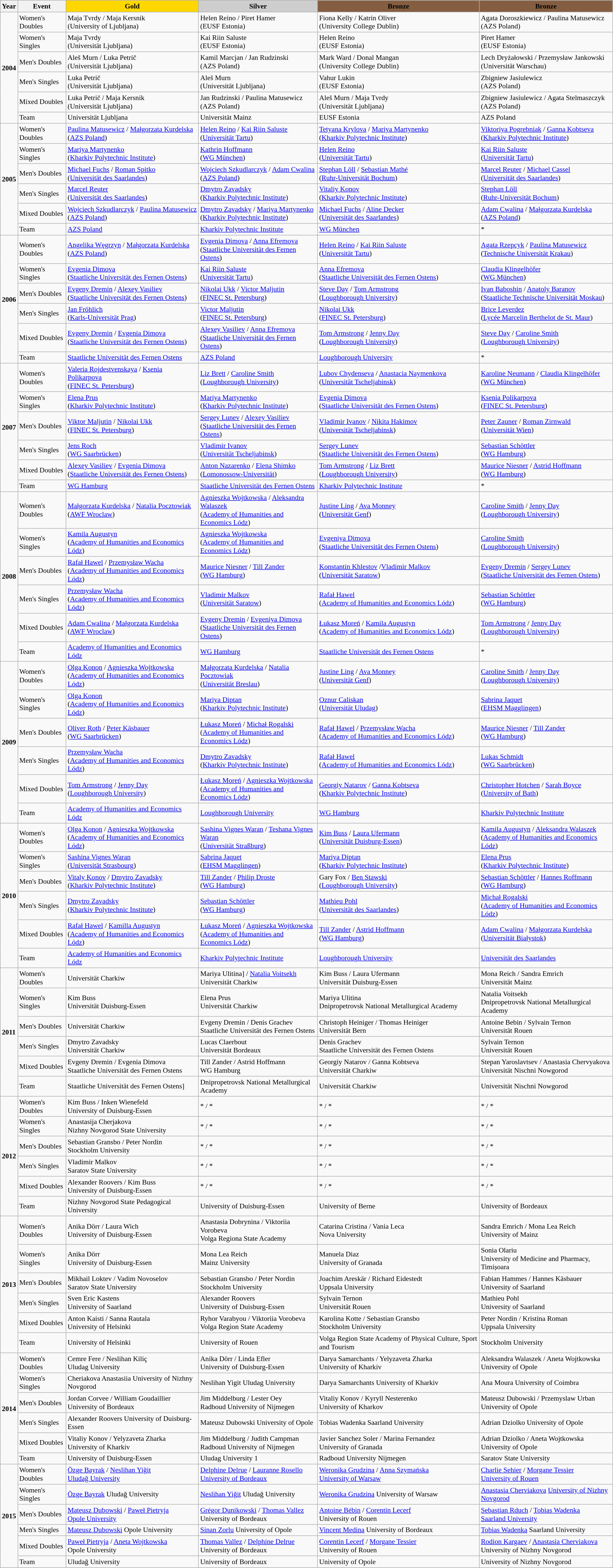<table class=wikitable style="font-size:90%;">
<tr>
<th>Year</th>
<th>Event</th>
<th style="background:#FFD700;">Gold</th>
<th style="background:#CECECE;">Silver</th>
<th style="background:#855E42;">Bronze</th>
<th style="background:#855E42;">Bronze</th>
</tr>
<tr>
<td rowspan=6><strong>2004</strong></td>
<td>Women's Doubles</td>
<td>Maja Tvrdy / Maja Kersnik <br>  (University of Ljubljana)</td>
<td>Helen Reino / Piret Hamer <br>  (EUSF Estonia)</td>
<td>Fiona Kelly / Katrin Oliver <br>  (University College Dublin)</td>
<td>Agata Doroszkiewicz / Paulina Matusewicz <br>  (AZS Poland)</td>
</tr>
<tr>
<td>Women's Singles</td>
<td>Maja Tvrdy <br>  (Universität Ljubljana)</td>
<td>Kai Riin Saluste <br>  (EUSF Estonia)</td>
<td>Helen Reino <br>  (EUSF Estonia)</td>
<td>Piret Hamer <br>  (EUSF Estonia)</td>
</tr>
<tr>
<td>Men's Doubles</td>
<td>Aleš Murn / Luka Petrič <br>  (Universität Ljubljana)</td>
<td>Kamil Marcjan / Jan Rudzinski <br>  (AZS Poland)</td>
<td>Mark Ward / Donal Mangan <br>  (University College Dublin)</td>
<td>Lech Dryżałowski / Przemysław Jankowski <br>  (Universität Warschau)</td>
</tr>
<tr>
<td>Men's Singles</td>
<td>Luka Petrič <br>  (Universität Ljubljana)</td>
<td>Aleš Murn <br>  (Universität Ljubljana)</td>
<td>Vahur Lukin <br>  (EUSF Estonia)</td>
<td>Zbigniew Jasiulewicz <br>  (AZS Poland)</td>
</tr>
<tr>
<td>Mixed Doubles</td>
<td>Luka Petrič / Maja Kersnik <br>  (Universität Ljubljana)</td>
<td>Jan Rudzinski / Paulina Matusewicz <br>  (AZS Poland)</td>
<td>Aleš Murn / Maja Tvrdy <br>  (Universität Ljubljana)</td>
<td>Zbigniew Jasiulewicz / Agata Stelmaszczyk <br>  (AZS Poland)</td>
</tr>
<tr>
<td>Team</td>
<td> Universität Ljubljana</td>
<td>Universität Mainz</td>
<td> EUSF Estonia</td>
<td> AZS Poland</td>
</tr>
<tr>
<td rowspan=6><strong>2005</strong></td>
<td>Women's Doubles</td>
<td><a href='#'>Paulina Matusewicz</a> / <a href='#'>Małgorzata Kurdelska</a> <br>  (<a href='#'>AZS Poland</a>)</td>
<td><a href='#'>Helen Reino</a> / <a href='#'>Kai Riin Saluste</a> <br>  (<a href='#'>Universität Tartu</a>)</td>
<td><a href='#'>Tetyana Krylova</a> / <a href='#'>Mariya Martynenko</a> <br>  (<a href='#'>Kharkiv Polytechnic Institute</a>)</td>
<td><a href='#'>Viktoriya Pogrebniak</a> / <a href='#'>Ganna Kobtseva</a> <br>  (<a href='#'>Kharkiv Polytechnic Institute</a>)</td>
</tr>
<tr>
<td>Women's Singles</td>
<td><a href='#'>Mariya Martynenko</a> <br>  (<a href='#'>Kharkiv Polytechnic Institute</a>)</td>
<td><a href='#'>Kathrin Hoffmann</a> <br>  (<a href='#'>WG München</a>)</td>
<td><a href='#'>Helen Reino</a> <br>  (<a href='#'>Universität Tartu</a>)</td>
<td><a href='#'>Kai Riin Saluste</a> <br>  (<a href='#'>Universität Tartu</a>)</td>
</tr>
<tr>
<td>Men's Doubles</td>
<td><a href='#'>Michael Fuchs</a> / <a href='#'>Roman Spitko</a> <br>  (<a href='#'>Universität des Saarlandes</a>)</td>
<td><a href='#'>Wojciech Szkudlarczyk</a> / <a href='#'>Adam Cwalina</a> <br>  (<a href='#'>AZS Poland</a>)</td>
<td><a href='#'>Stephan Löll</a> / <a href='#'>Sebastian Mathé</a> <br>  (<a href='#'>Ruhr-Universität Bochum</a>)</td>
<td><a href='#'>Marcel Reuter</a> / <a href='#'>Michael Cassel</a> <br>  (<a href='#'>Universität des Saarlandes</a>)</td>
</tr>
<tr>
<td>Men's Singles</td>
<td><a href='#'>Marcel Reuter</a> <br>  (<a href='#'>Universität des Saarlandes</a>)</td>
<td><a href='#'>Dmytro Zavadsky</a> <br>  (<a href='#'>Kharkiv Polytechnic Institute</a>)</td>
<td><a href='#'>Vitaliy Konov</a> <br>  (<a href='#'>Kharkiv Polytechnic Institute</a>)</td>
<td><a href='#'>Stephan Löll</a> <br>  (<a href='#'>Ruhr-Universität Bochum</a>)</td>
</tr>
<tr>
<td>Mixed Doubles</td>
<td><a href='#'>Wojciech Szkudlarczyk</a> / <a href='#'>Paulina Matusewicz</a> <br>  (<a href='#'>AZS Poland</a>)</td>
<td><a href='#'>Dmytro Zavadsky</a> / <a href='#'>Mariya Martynenko</a> <br>  (<a href='#'>Kharkiv Polytechnic Institute</a>)</td>
<td><a href='#'>Michael Fuchs</a> / <a href='#'>Aline Decker</a> <br>  (<a href='#'>Universität des Saarlandes</a>)</td>
<td><a href='#'>Adam Cwalina</a> / <a href='#'>Małgorzata Kurdelska</a> <br>  (<a href='#'>AZS Poland</a>)</td>
</tr>
<tr>
<td>Team</td>
<td> <a href='#'>AZS Poland</a></td>
<td> <a href='#'>Kharkiv Polytechnic Institute</a></td>
<td> <a href='#'>WG München</a></td>
<td>*</td>
</tr>
<tr>
<td rowspan=6><strong>2006</strong></td>
<td>Women's Doubles</td>
<td><a href='#'>Angelika Węgrzyn</a> / <a href='#'>Małgorzata Kurdelska</a> <br>  (<a href='#'>AZS Poland</a>)</td>
<td><a href='#'>Evgenia Dimova</a> / <a href='#'>Anna Efremova</a> <br>  (<a href='#'>Staatliche Universität des Fernen Ostens</a>)</td>
<td><a href='#'>Helen Reino</a> / <a href='#'>Kai Riin Saluste</a> <br>  (<a href='#'>Universität Tartu</a>)</td>
<td><a href='#'>Agata Rzepcyk</a> / <a href='#'>Paulina Matusewicz</a> <br>  (<a href='#'>Technische Universität Krakau</a>)</td>
</tr>
<tr>
<td>Women's Singles</td>
<td><a href='#'>Evgenia Dimova</a> <br>  (<a href='#'>Staatliche Universität des Fernen Ostens</a>)</td>
<td><a href='#'>Kai Riin Saluste</a> <br>  (<a href='#'>Universität Tartu</a>)</td>
<td><a href='#'>Anna Efremova</a> <br>  (<a href='#'>Staatliche Universität des Fernen Ostens</a>)</td>
<td><a href='#'>Claudia Klingelhöfer</a> <br>  (<a href='#'>WG München</a>)</td>
</tr>
<tr>
<td>Men's Doubles</td>
<td><a href='#'>Evgeny Dremin</a> / <a href='#'>Alexey Vasiliev</a> <br>  (<a href='#'>Staatliche Universität des Fernen Ostens</a>)</td>
<td><a href='#'>Nikolai Ukk</a> / <a href='#'>Victor Maljutin</a> <br>  (<a href='#'>FINEC St. Petersburg</a>)</td>
<td><a href='#'>Steve Day</a> / <a href='#'>Tom Armstrong</a> <br>  (<a href='#'>Loughborough University</a>)</td>
<td><a href='#'>Ivan Baboshin</a> / <a href='#'>Anatoly Baranov</a> <br>  (<a href='#'>Staatliche Technische Universität Moskau</a>)</td>
</tr>
<tr>
<td>Men's Singles</td>
<td><a href='#'>Jan Fröhlich</a> <br>  (<a href='#'>Karls-Universität Prag</a>)</td>
<td><a href='#'>Victor Maljutin</a> <br>  (<a href='#'>FINEC St. Petersburg</a>)</td>
<td><a href='#'>Nikolai Ukk</a> <br>  (<a href='#'>FINEC St. Petersburg</a>)</td>
<td><a href='#'>Brice Leverdez</a> <br>  (<a href='#'>Lycée Marcelin Berthelot de St. Maur</a>)</td>
</tr>
<tr>
<td>Mixed Doubles</td>
<td><a href='#'>Evgeny Dremin</a> / <a href='#'>Evgenia Dimova</a> <br>  (<a href='#'>Staatliche Universität des Fernen Ostens</a>)</td>
<td><a href='#'>Alexey Vasiliev</a> / <a href='#'>Anna Efremova</a> <br>  (<a href='#'>Staatliche Universität des Fernen Ostens</a>)</td>
<td><a href='#'>Tom Armstrong</a> / <a href='#'>Jenny Day</a> <br>  (<a href='#'>Loughborough University</a>)</td>
<td><a href='#'>Steve Day</a> / <a href='#'>Caroline Smith</a> <br>  (<a href='#'>Loughborough University</a>)</td>
</tr>
<tr>
<td>Team</td>
<td> <a href='#'>Staatliche Universität des Fernen Ostens</a></td>
<td> <a href='#'>AZS Poland</a></td>
<td> <a href='#'>Loughborough University</a></td>
<td>*</td>
</tr>
<tr>
<td rowspan=6><strong>2007</strong></td>
<td>Women's Doubles</td>
<td><a href='#'>Valeria Rojdestvenskaya</a> / <a href='#'>Ksenia Polikarpova</a> <br>  (<a href='#'>FINEC St. Petersburg</a>)</td>
<td><a href='#'>Liz Brett</a> / <a href='#'>Caroline Smith</a> <br>  (<a href='#'>Loughborough University</a>)</td>
<td><a href='#'>Lubov Chydenseva</a> / <a href='#'>Anastacia Naymenkova</a> <br>  (<a href='#'>Universität 	Tscheljabinsk</a>)</td>
<td><a href='#'>Karoline Neumann</a> / <a href='#'>Claudia Klingelhöfer</a> <br>  (<a href='#'>WG München</a>)</td>
</tr>
<tr>
<td>Women's Singles</td>
<td><a href='#'>Elena Prus</a> <br>  (<a href='#'>Kharkiv Polytechnic Institute</a>)</td>
<td><a href='#'>Mariya Martynenko</a> <br>  (<a href='#'>Kharkiv Polytechnic Institute</a>)</td>
<td><a href='#'>Evgenia Dimova</a> <br>  (<a href='#'>Staatliche Universität des Fernen Ostens</a>)</td>
<td><a href='#'>Ksenia Polikarpova</a> <br>  (<a href='#'>FINEC St. Petersburg</a>)</td>
</tr>
<tr>
<td>Men's Doubles</td>
<td><a href='#'>Viktor Maljutin</a> / <a href='#'>Nikolai Ukk</a> <br>  (<a href='#'>FINEC St. Petersburg</a>)</td>
<td><a href='#'>Sergey Lunev</a> / <a href='#'>Alexey Vasiliev</a> <br>  (<a href='#'>Staatliche Universität des Fernen Ostens</a>)</td>
<td><a href='#'>Vladimir Ivanov</a> / <a href='#'>Nikita Hakimov</a> <br>  (<a href='#'>Universität 	Tscheljabinsk</a>)</td>
<td><a href='#'>Peter Zauner</a> / <a href='#'>Roman Zirnwald</a> <br>  (<a href='#'>Universität Wien</a>)</td>
</tr>
<tr>
<td>Men's Singles</td>
<td><a href='#'>Jens Roch</a> <br>  (<a href='#'>WG Saarbrücken</a>)</td>
<td><a href='#'>Vladimir Ivanov</a> <br>  (<a href='#'>Universität 	Tscheljabinsk</a>)</td>
<td><a href='#'>Sergey Lunev</a> <br>  (<a href='#'>Staatliche Universität des Fernen Ostens</a>)</td>
<td><a href='#'>Sebastian Schöttler</a> <br>  (<a href='#'>WG Hamburg</a>)</td>
</tr>
<tr>
<td>Mixed Doubles</td>
<td><a href='#'>Alexey Vasiliev</a> / <a href='#'>Evgenia Dimova</a> <br>  (<a href='#'>Staatliche Universität des Fernen Ostens</a>)</td>
<td><a href='#'>Anton Nazarenko</a> / <a href='#'>Elena Shimko</a> <br>  (<a href='#'>Lomonossow-Universität</a>)</td>
<td><a href='#'>Tom Armstrong</a> / <a href='#'>Liz Brett</a> <br>  (<a href='#'>Loughborough University</a>)</td>
<td><a href='#'>Maurice Niesner</a> / <a href='#'>Astrid Hoffmann</a> <br>  (<a href='#'>WG Hamburg</a>)</td>
</tr>
<tr>
<td>Team</td>
<td> <a href='#'>WG Hamburg</a></td>
<td> <a href='#'>Staatliche Universität des Fernen Ostens</a></td>
<td> <a href='#'>Kharkiv Polytechnic Institute</a></td>
<td>*</td>
</tr>
<tr>
<td rowspan=6><strong>2008</strong></td>
<td>Women's Doubles</td>
<td><a href='#'>Małgorzata Kurdelska</a> / <a href='#'>Natalia Pocztowiak</a> <br>  (<a href='#'>AWF Wroclaw</a>)</td>
<td><a href='#'>Agnieszka Wojtkowska</a> / <a href='#'>Aleksandra Walaszek</a> <br>  (<a href='#'>Academy of Humanities and Economics Lódz</a>)</td>
<td><a href='#'>Justine Ling</a> / <a href='#'>Ava Monney</a> <br>  (<a href='#'>Universität Genf</a>)</td>
<td><a href='#'>Caroline Smith</a> / <a href='#'>Jenny Day</a> <br>  (<a href='#'>Loughborough University</a>)</td>
</tr>
<tr>
<td>Women's Singles</td>
<td><a href='#'>Kamila Augustyn</a> <br>  (<a href='#'>Academy of Humanities and Economics Lódz</a>)</td>
<td><a href='#'>Agnieszka Wojtkowska</a> <br>  (<a href='#'>Academy of Humanities and Economics Lódz</a>)</td>
<td><a href='#'>Evgeniya Dimova</a> <br>  (<a href='#'>Staatliche Universität des Fernen Ostens</a>)</td>
<td><a href='#'>Caroline Smith</a> <br>  (<a href='#'>Loughborough University</a>)</td>
</tr>
<tr>
<td>Men's Doubles</td>
<td><a href='#'>Rafał Hawel</a> / <a href='#'>Przemysław Wacha</a> <br>  (<a href='#'>Academy of Humanities and Economics Lódz</a>)</td>
<td><a href='#'>Maurice Niesner</a> / <a href='#'>Till Zander</a> <br>  (<a href='#'>WG Hamburg</a>)</td>
<td><a href='#'>Konstantin Khlestov</a> /<a href='#'>Vladimir Malkov</a> <br>  (<a href='#'>Universität Saratow</a>)</td>
<td><a href='#'>Evgeny Dremin</a> / <a href='#'>Sergey Lunev</a> <br>  (<a href='#'>Staatliche Universität des Fernen Ostens</a>)</td>
</tr>
<tr>
<td>Men's Singles</td>
<td><a href='#'>Przemysław Wacha</a> <br>  (<a href='#'>Academy of Humanities and Economics Lódz</a>)</td>
<td><a href='#'>Vladimir Malkov</a> <br>  (<a href='#'>Universität Saratow</a>)</td>
<td><a href='#'>Rafał Hawel</a> <br>  (<a href='#'>Academy of Humanities and Economics Lódz</a>)</td>
<td><a href='#'>Sebastian Schöttler</a> <br>  (<a href='#'>WG Hamburg</a>)</td>
</tr>
<tr>
<td>Mixed Doubles</td>
<td><a href='#'>Adam Cwalina</a> / <a href='#'>Małgorzata Kurdelska</a> <br>  (<a href='#'>AWF Wroclaw</a>)</td>
<td><a href='#'>Evgeny Dremin</a> / <a href='#'>Evgeniya Dimova</a> <br>  (<a href='#'>Staatliche Universität des Fernen Ostens</a>)</td>
<td><a href='#'>Łukasz Moreń</a> / <a href='#'>Kamila Augustyn</a> <br>  (<a href='#'>Academy of Humanities and Economics Lódz</a>)</td>
<td><a href='#'>Tom Armstrong</a> / <a href='#'>Jenny Day</a> <br>  (<a href='#'>Loughborough University</a>)</td>
</tr>
<tr>
<td>Team</td>
<td> <a href='#'>Academy of Humanities and Economics Lódz</a></td>
<td> <a href='#'>WG Hamburg</a></td>
<td> <a href='#'>Staatliche Universität des Fernen Ostens</a></td>
<td>*</td>
</tr>
<tr>
<td rowspan=6><strong>2009</strong></td>
<td>Women's Doubles</td>
<td><a href='#'>Olga Konon</a> / <a href='#'>Agnieszka Wojtkowska</a> <br>  (<a href='#'>Academy of Humanities and Economics Lódz</a>)</td>
<td><a href='#'>Małgorzata Kurdelska</a> / <a href='#'>Natalia Pocztowiak</a> <br>  (<a href='#'>Universität Breslau</a>)</td>
<td><a href='#'>Justine Ling</a> / <a href='#'>Ava Monney</a> <br>  (<a href='#'>Universität Genf</a>)</td>
<td><a href='#'>Caroline Smith</a> / <a href='#'>Jenny Day</a> <br>  (<a href='#'>Loughborough University</a>)</td>
</tr>
<tr>
<td>Women's Singles</td>
<td><a href='#'>Olga Konon</a> <br>  (<a href='#'>Academy of Humanities and Economics Lódz</a>)</td>
<td><a href='#'>Mariya Diptan</a> <br>  (<a href='#'>Kharkiv Polytechnic Institute</a>)</td>
<td><a href='#'>Oznur Caliskan</a> <br>  (<a href='#'>Universität Uludag</a>)</td>
<td><a href='#'>Sabrina Jaquet</a> <br>  (<a href='#'>EHSM Magglingen</a>)</td>
</tr>
<tr>
<td>Men's Doubles</td>
<td><a href='#'>Oliver Roth</a> / <a href='#'>Peter Käsbauer</a> <br>  (<a href='#'>WG Saarbrücken</a>)</td>
<td><a href='#'>Łukasz Moreń</a> / <a href='#'>Michał Rogalski</a> <br>  (<a href='#'>Academy of Humanities and Economics Lódz</a>)</td>
<td><a href='#'>Rafał Hawel</a> / <a href='#'>Przemysław Wacha</a> <br>  (<a href='#'>Academy of Humanities and Economics Lódz</a>)</td>
<td><a href='#'>Maurice Niesner</a> / <a href='#'>Till Zander</a> <br>  (<a href='#'>WG Hamburg</a>)</td>
</tr>
<tr>
<td>Men's Singles</td>
<td><a href='#'>Przemysław Wacha</a> <br>  (<a href='#'>Academy of Humanities and Economics Lódz</a>)</td>
<td><a href='#'>Dmytro Zavadsky</a> <br>  (<a href='#'>Kharkiv Polytechnic Institute</a>)</td>
<td><a href='#'>Rafał Hawel</a> <br>  (<a href='#'>Academy of Humanities and Economics Lódz</a>)</td>
<td><a href='#'>Lukas Schmidt</a> <br>  (<a href='#'>WG Saarbrücken</a>)</td>
</tr>
<tr>
<td>Mixed Doubles</td>
<td><a href='#'>Tom Armstrong</a> / <a href='#'>Jenny Day</a> <br>  (<a href='#'>Loughborough University</a>)</td>
<td><a href='#'>Łukasz Moreń</a> / <a href='#'>Agnieszka Wojtkowska</a> <br>  (<a href='#'>Academy of Humanities and Economics Lódz</a>)</td>
<td><a href='#'>Georgiy Natarov</a> / <a href='#'>Ganna Kobtseva</a> <br>  (<a href='#'>Kharkiv Polytechnic Institute</a>)</td>
<td><a href='#'>Christopher Hotchen</a> / <a href='#'>Sarah Boyce</a> <br>  (<a href='#'>University of Bath</a>)</td>
</tr>
<tr>
<td>Team</td>
<td> <a href='#'>Academy of Humanities and Economics Lódz</a></td>
<td> <a href='#'>Loughborough University</a></td>
<td> <a href='#'>WG Hamburg</a></td>
<td> <a href='#'>Kharkiv Polytechnic Institute</a></td>
</tr>
<tr>
<td rowspan=6><strong>2010</strong></td>
<td>Women's Doubles</td>
<td><a href='#'>Olga Konon</a> / <a href='#'>Agnieszka Wojtkowska</a> <br>  (<a href='#'>Academy of Humanities and Economics Lódz</a>)</td>
<td><a href='#'>Sashina Vignes Waran</a> / <a href='#'>Teshana Vignes Waran</a> <br>  (<a href='#'>Universität Straßburg</a>)</td>
<td><a href='#'>Kim Buss</a> / <a href='#'>Laura Ufermann</a> <br>  (<a href='#'>Universität Duisburg-Essen</a>)</td>
<td><a href='#'>Kamila Augustyn</a> / <a href='#'>Aleksandra Walaszek</a> <br>  (<a href='#'>Academy of Humanities and Economics Lódz</a>)</td>
</tr>
<tr>
<td>Women's Singles</td>
<td><a href='#'>Sashina Vignes Waran</a> <br>  (<a href='#'>Universität Strasbourg</a>)</td>
<td><a href='#'>Sabrina Jaquet</a> <br>  (<a href='#'>EHSM Magglingen</a>)</td>
<td><a href='#'>Mariya Diptan</a> <br>  (<a href='#'>Kharkiv Polytechnic Institute</a>)</td>
<td><a href='#'>Elena Prus</a> <br>  (<a href='#'>Kharkiv Polytechnic Institute</a>)</td>
</tr>
<tr>
<td>Men's Doubles</td>
<td><a href='#'>Vitaly Konov</a> / <a href='#'>Dmytro Zavadsky</a> <br>  (<a href='#'>Kharkiv Polytechnic Institute</a>)</td>
<td><a href='#'>Till Zander</a> / <a href='#'>Philip Droste</a> <br>  (<a href='#'>WG Hamburg</a>)</td>
<td>Gary Fox / <a href='#'>Ben Stawski</a> <br>  (<a href='#'>Loughborough University</a>)</td>
<td><a href='#'>Sebastian Schöttler</a> / <a href='#'>Hannes Roffmann</a> <br>  (<a href='#'>WG Hamburg</a>)</td>
</tr>
<tr>
<td>Men's Singles</td>
<td><a href='#'>Dmytro Zavadsky</a> <br>  (<a href='#'>Kharkiv Polytechnic Institute</a>)</td>
<td><a href='#'>Sebastian Schöttler</a> <br>  (<a href='#'>WG Hamburg</a>)</td>
<td><a href='#'>Mathieu Pohl</a> <br>  (<a href='#'>Universität des Saarlandes</a>)</td>
<td><a href='#'>Michał Rogalski</a> <br>  (<a href='#'>Academy of Humanities and Economics Lódz</a>)</td>
</tr>
<tr>
<td>Mixed Doubles</td>
<td><a href='#'>Rafał Hawel</a> / <a href='#'>Kamilla Augustyn</a> <br>  (<a href='#'>Academy of Humanities and Economics Lódz</a>)</td>
<td><a href='#'>Łukasz Moreń</a> / <a href='#'>Agnieszka Wojtkowska</a> <br>  (<a href='#'>Academy of Humanities and Economics Lódz</a>)</td>
<td><a href='#'>Till Zander</a> / <a href='#'>Astrid Hoffmann</a> <br>  (<a href='#'>WG Hamburg</a>)</td>
<td><a href='#'>Adam Cwalina</a> / <a href='#'>Małgorzata Kurdelska</a> <br>  (<a href='#'>Universität Białystok</a>)</td>
</tr>
<tr>
<td>Team</td>
<td> <a href='#'>Academy of Humanities and Economics Lódz</a></td>
<td> <a href='#'>Kharkiv Polytechnic Institute</a></td>
<td> <a href='#'>Loughborough University</a></td>
<td> <a href='#'>Universität des Saarlandes</a></td>
</tr>
<tr>
<td rowspan=6><strong>2011</strong></td>
<td>Women's Doubles</td>
<td Elena Prus / Ganna Kobtseva >Universität Charkiw</td>
<td>Mariya Ulitina] / <a href='#'>Natalia Voitsekh</a> <br>  Universität Charkiw</td>
<td>Kim Buss / Laura Ufermann <br>  Universität Duisburg-Essen</td>
<td>Mona Reich / Sandra Emrich <br> Universität Mainz</td>
</tr>
<tr>
<td>Women's Singles</td>
<td>Kim Buss <br>  Universität Duisburg-Essen</td>
<td>Elena Prus <br>  Universität Charkiw</td>
<td Maria Ulitina>Mariya Ulitina <br>  Dnipropetrovsk National Metallurgical Academy</td>
<td>Natalia Voitsekh <br>  Dnipropetrovsk National Metallurgical Academy</td>
</tr>
<tr>
<td>Men's Doubles</td>
<td Vitaly Konov / Dmytro Zavadsky >Universität Charkiw</td>
<td>Evgeny Dremin / Denis Grachev <br>  Staatliche Universität des Fernen Ostens</td>
<td>Christoph Heiniger / Thomas Heiniger <br>  Universität Bern</td>
<td>Antoine Bebin / Sylvain Ternon <br>  Universität Rouen</td>
</tr>
<tr>
<td>Men's Singles</td>
<td>Dmytro Zavadsky <br>  Universität Charkiw</td>
<td>Lucas Claerbout <br>  Universität Bordeaux</td>
<td>Denis Grachev <br>  Staatliche Universität des Fernen Ostens</td>
<td>Sylvain Ternon <br>  Universität Rouen</td>
</tr>
<tr>
<td>Mixed Doubles</td>
<td>Evgeny Dremin / Evgenia Dimova <br>  Staatliche Universität des Fernen Ostens</td>
<td>Till Zander / Astrid Hoffmann <br>  WG Hamburg</td>
<td>Georgiy Natarov / Ganna Kobtseva <br>  Universität Charkiw</td>
<td>Stepan Yaroslavtsev / Anastasia Chervyakova <br>  Universität Nischni Nowgorod</td>
</tr>
<tr>
<td>Team</td>
<td> Staatliche Universität des Fernen Ostens]</td>
<td> Dnipropetrovsk National Metallurgical Academy</td>
<td> Universität Charkiw</td>
<td> Universität Nischni Nowgorod</td>
</tr>
<tr>
<td rowspan=6><strong>2012</strong></td>
<td>Women's Doubles</td>
<td>Kim Buss / Inken Wienefeld <br>  University of Duisburg-Essen</td>
<td>* / *</td>
<td>* / *</td>
<td>* / *</td>
</tr>
<tr>
<td>Women's Singles</td>
<td>Anastasija Cherjakova <br>  Nizhny Novgorod State University</td>
<td>* / *</td>
<td>* / *</td>
<td>* / *</td>
</tr>
<tr>
<td>Men's Doubles</td>
<td>Sebastian Gransbo / Peter Nordin <br>  Stockholm University</td>
<td>* / *</td>
<td>* / *</td>
<td>* / *</td>
</tr>
<tr>
<td>Men's Singles</td>
<td>Vladimir Malkov <br>  Saratov State University</td>
<td>* / *</td>
<td>* / *</td>
<td>* / *</td>
</tr>
<tr>
<td>Mixed Doubles</td>
<td>Alexander Roovers / Kim Buss <br>  University of Duisburg-Essen</td>
<td>* / *</td>
<td>* / *</td>
<td>* / *</td>
</tr>
<tr>
<td>Team</td>
<td> Nizhny Novgorod State Pedagogical University</td>
<td> University of Duisburg-Essen</td>
<td> University of Berne</td>
<td> University of Bordeaux</td>
</tr>
<tr>
<td rowspan=6><strong>2013</strong></td>
<td>Women's Doubles</td>
<td>Anika Dörr / Laura Wich <br>  University of Duisburg-Essen</td>
<td>Anastasia Dobrynina / Viktoriia Vorobeva <br>  Volga Regiona State Academy</td>
<td>Catarina Cristina / Vania Leca <br>  Nova University</td>
<td>Sandra Emrich / Mona Lea Reich <br>  University of Mainz</td>
</tr>
<tr>
<td>Women's Singles</td>
<td>Anika Dörr <br>  University of Duisburg-Essen</td>
<td>Mona Lea Reich <br>  Mainz University</td>
<td>Manuela Diaz <br>  University of Granada</td>
<td>Sonia Olariu <br>  University of Medicine and Pharmacy, Timișoara</td>
</tr>
<tr>
<td>Men's Doubles</td>
<td>Mikhail Loktev / Vadim Novoselov <br>  Saratov State University</td>
<td>Sebastian Gransbo / Peter Nordin <br>  Stockholm University</td>
<td>Joachim Areskär / Richard Eidestedt <br>  Uppsala University</td>
<td>Fabian Hammes / Hannes Käsbauer <br>  University of Saarland</td>
</tr>
<tr>
<td>Men's Singles</td>
<td>Sven Eric Kastens <br>  University of Saarland</td>
<td>Alexander Roovers <br>  University of Duisburg-Essen</td>
<td>Sylvain Ternon <br>  Universität Rouen</td>
<td>Mathieu Pohl <br>  University of Saarland</td>
</tr>
<tr>
<td>Mixed Doubles</td>
<td>Anton Kaisti / Sanna Rautala <br>  University of Helsinki</td>
<td>Ryhor Varabyou / Viktoriia Vorobeva <br>  Volga Region State Academy</td>
<td>Karolina Kotte / Sebastian Gransbo <br>  Stockholm University</td>
<td>Peter Nordin / Kristina Roman <br>  Uppsala University</td>
</tr>
<tr>
<td>Team</td>
<td> University of Helsinki</td>
<td> University of Rouen</td>
<td> Volga Region State Academy of Physical Culture, Sport and Tourism</td>
<td> Stockholm University</td>
</tr>
<tr>
<td rowspan=6><strong>2014</strong></td>
<td>Women's Doubles</td>
<td>Cemre Fere / Neslihan Kiliç <br>  Uludag University</td>
<td>Anika Dörr / Linda Efler <br>  University of Duisburg-Essen</td>
<td>Darya Samarchants / Yelyzaveta Zharka <br>  University of Kharkiv</td>
<td>Aleksandra Walaszek / Aneta Wojtkowska <br>  University of Opole</td>
</tr>
<tr>
<td>Women's Singles</td>
<td>Cheriakova Anastasiia  University of Nizhny Novgorod</td>
<td>Neslihan Yigit  Uludag University</td>
<td>Darya Samarchants  University of Kharkiv</td>
<td>Ana Moura  University of Coimbra</td>
</tr>
<tr>
<td>Men's Doubles</td>
<td>Jordan Corvee / William Goudaillier <br>  University of Bordeaux</td>
<td>Jim Middelburg / Lester Oey <br>  Radboud University of Nijmegen</td>
<td>Vitaliy Konov / Kyryll Nesterenko <br>  University of Kharkov</td>
<td>Mateusz Dubowski / Przemyslaw Urban <br>  University of Opole</td>
</tr>
<tr>
<td>Men's Singles</td>
<td>Alexander Roovers  University of Duisburg-Essen</td>
<td>Mateusz Dubowski  University of Opole</td>
<td>Tobias Wadenka  Saarland University</td>
<td>Adrian Dziolko  University of Opole</td>
</tr>
<tr>
<td>Mixed Doubles</td>
<td>Vitaliy Konov / Yelyzaveta Zharka <br>  University of Kharkiv</td>
<td>Jim Middelburg / Judith Campman <br>  Radboud University of Nijmegen</td>
<td>Javier Sanchez Soler / Marina Fernandez <br>  University of Granada</td>
<td>Adrian Dziolko / Aneta Wojtkowska <br>  University of Opole</td>
</tr>
<tr>
<td>Team</td>
<td> University of Duisburg-Essen</td>
<td> Uludag University 1</td>
<td> Radboud University Nijmegen</td>
<td> Saratov State University</td>
</tr>
<tr>
<td rowspan=6><strong>2015</strong></td>
<td>Women's Doubles</td>
<td><a href='#'>Özge Bayrak</a> / <a href='#'>Neslihan Yiğit</a> <br>  <a href='#'>Uludağ University</a></td>
<td><a href='#'>Delphine Delrue</a> / <a href='#'>Lauranne Rosello</a> <br>  <a href='#'>University of Bordeaux</a></td>
<td><a href='#'>Weronika Grudzina</a> / <a href='#'>Anna Szymańska</a> <br>  <a href='#'>University of Warsaw</a></td>
<td><a href='#'>Charlie Sehier</a> / <a href='#'>Morgane Tessier</a> <br>  <a href='#'>University of Rouen</a></td>
</tr>
<tr>
<td>Women's Singles</td>
<td><a href='#'>Özge Bayrak</a>  Uludağ University</td>
<td><a href='#'>Neslihan Yiğit</a>  Uludağ University</td>
<td><a href='#'>Weronika Grudzina</a>  University of Warsaw</td>
<td><a href='#'>Anastasia Cherviakova</a>  <a href='#'>University of Nizhny Novgorod</a></td>
</tr>
<tr>
<td>Men's Doubles</td>
<td><a href='#'>Mateusz Dubowski</a> / <a href='#'>Paweł Pietryja</a> <br>  <a href='#'>Opole University</a></td>
<td><a href='#'>Grégor Dunikowski</a> / <a href='#'>Thomas Vallez</a> <br>  University of Bordeaux</td>
<td><a href='#'>Antoine Bébin</a> / <a href='#'>Corentin Lecerf</a> <br>  University of Rouen</td>
<td><a href='#'>Sebastian Rduch</a> / <a href='#'>Tobias Wadenka</a> <br>  <a href='#'>Saarland University</a></td>
</tr>
<tr>
<td>Men's Singles</td>
<td><a href='#'>Mateusz Dubowski</a>  Opole University</td>
<td><a href='#'>Sinan Zorlu</a>  University of Opole</td>
<td><a href='#'>Vincent Medina</a>  University of Bordeaux</td>
<td><a href='#'>Tobias Wadenka</a>  Saarland University</td>
</tr>
<tr>
<td>Mixed Doubles</td>
<td><a href='#'>Paweł Pietryja</a> / <a href='#'>Aneta Wojtkowska</a> <br>  Opole University</td>
<td><a href='#'>Thomas Vallez</a> / <a href='#'>Delphine Delrue</a> <br>  University of Bordeaux</td>
<td><a href='#'>Corentin Lecerf</a> / <a href='#'>Morgane Tessier</a> <br>  University of Rouen</td>
<td><a href='#'>Rodion Kargaev</a> / <a href='#'>Anastasia Cherviakova</a> <br>  University of Nizhny Novgorod</td>
</tr>
<tr>
<td>Team</td>
<td> Uludağ University</td>
<td> University of Bordeaux</td>
<td> University of Opole</td>
<td> University of Nizhny Novgorod</td>
</tr>
</table>
